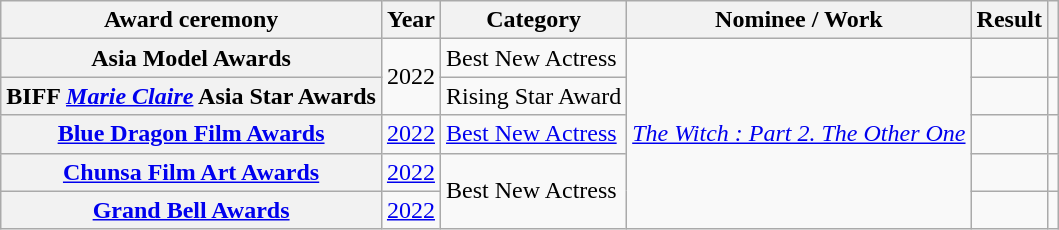<table class="wikitable plainrowheaders sortable">
<tr>
<th scope="col">Award ceremony</th>
<th scope="col">Year</th>
<th scope="col">Category </th>
<th scope="col">Nominee / Work</th>
<th scope="col">Result</th>
<th scope="col" class="unsortable"></th>
</tr>
<tr>
<th scope="row">Asia Model Awards</th>
<td rowspan="2" style="text-align:center">2022</td>
<td>Best New Actress</td>
<td rowspan="5"><em><a href='#'>The Witch : Part 2. The Other One</a></em></td>
<td></td>
<td style="text-align:center"></td>
</tr>
<tr>
<th scope="row">BIFF <em><a href='#'>Marie Claire</a></em> Asia Star Awards</th>
<td>Rising Star Award</td>
<td></td>
<td style="text-align:center"></td>
</tr>
<tr>
<th scope="row"><a href='#'>Blue Dragon Film Awards</a></th>
<td style="text-align:center"><a href='#'>2022</a></td>
<td><a href='#'>Best New Actress</a></td>
<td></td>
<td style="text-align:center"></td>
</tr>
<tr>
<th scope="row"><a href='#'>Chunsa Film Art Awards</a></th>
<td style="text-align:center"><a href='#'>2022</a></td>
<td rowspan="2">Best New Actress</td>
<td></td>
<td style="text-align:center"></td>
</tr>
<tr>
<th scope="row"><a href='#'>Grand Bell Awards</a></th>
<td style="text-align:center"><a href='#'>2022</a></td>
<td></td>
<td style="text-align:center"></td>
</tr>
</table>
